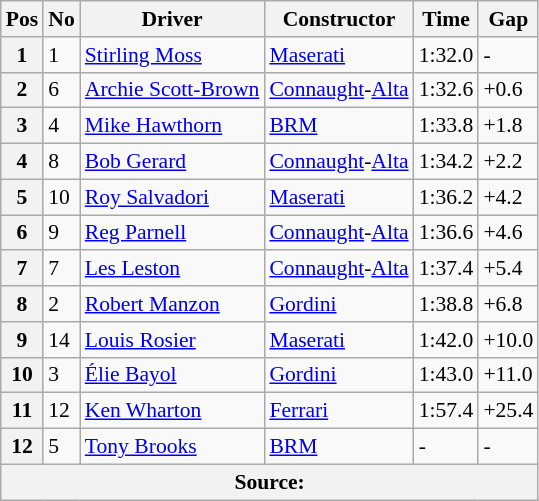<table class="wikitable" style="font-size: 90%;">
<tr>
<th>Pos</th>
<th>No</th>
<th>Driver</th>
<th>Constructor</th>
<th>Time</th>
<th>Gap</th>
</tr>
<tr>
<th>1</th>
<td>1</td>
<td> <a href='#'>Stirling Moss</a></td>
<td><a href='#'>Maserati</a></td>
<td>1:32.0</td>
<td>-</td>
</tr>
<tr>
<th>2</th>
<td>6</td>
<td> <a href='#'>Archie Scott-Brown</a></td>
<td><a href='#'>Connaught</a>-<a href='#'>Alta</a></td>
<td>1:32.6</td>
<td>+0.6</td>
</tr>
<tr>
<th>3</th>
<td>4</td>
<td> <a href='#'>Mike Hawthorn</a></td>
<td><a href='#'>BRM</a></td>
<td>1:33.8</td>
<td>+1.8</td>
</tr>
<tr>
<th>4</th>
<td>8</td>
<td> <a href='#'>Bob Gerard</a></td>
<td><a href='#'>Connaught</a>-<a href='#'>Alta</a></td>
<td>1:34.2</td>
<td>+2.2</td>
</tr>
<tr>
<th>5</th>
<td>10</td>
<td> <a href='#'>Roy Salvadori</a></td>
<td><a href='#'>Maserati</a></td>
<td>1:36.2</td>
<td>+4.2</td>
</tr>
<tr>
<th>6</th>
<td>9</td>
<td> <a href='#'>Reg Parnell</a></td>
<td><a href='#'>Connaught</a>-<a href='#'>Alta</a></td>
<td>1:36.6</td>
<td>+4.6</td>
</tr>
<tr>
<th>7</th>
<td>7</td>
<td> <a href='#'>Les Leston</a></td>
<td><a href='#'>Connaught</a>-<a href='#'>Alta</a></td>
<td>1:37.4</td>
<td>+5.4</td>
</tr>
<tr>
<th>8</th>
<td>2</td>
<td> <a href='#'>Robert Manzon</a></td>
<td><a href='#'>Gordini</a></td>
<td>1:38.8</td>
<td>+6.8</td>
</tr>
<tr>
<th>9</th>
<td>14</td>
<td> <a href='#'>Louis Rosier</a></td>
<td><a href='#'>Maserati</a></td>
<td>1:42.0</td>
<td>+10.0</td>
</tr>
<tr>
<th>10</th>
<td>3</td>
<td> <a href='#'>Élie Bayol</a></td>
<td><a href='#'>Gordini</a></td>
<td>1:43.0</td>
<td>+11.0</td>
</tr>
<tr>
<th>11</th>
<td>12</td>
<td> <a href='#'>Ken Wharton</a></td>
<td><a href='#'>Ferrari</a></td>
<td>1:57.4</td>
<td>+25.4</td>
</tr>
<tr>
<th>12</th>
<td>5</td>
<td> <a href='#'>Tony Brooks</a></td>
<td><a href='#'>BRM</a></td>
<td>-</td>
<td>-</td>
</tr>
<tr>
<th colspan=8>Source:</th>
</tr>
</table>
